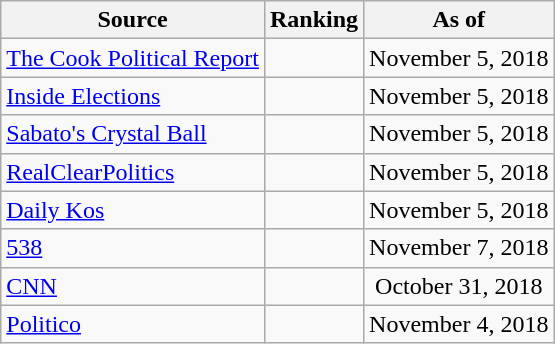<table class="wikitable" style="text-align:center">
<tr>
<th>Source</th>
<th>Ranking</th>
<th>As of</th>
</tr>
<tr>
<td style="text-align:left"><a href='#'>The Cook Political Report</a></td>
<td></td>
<td>November 5, 2018</td>
</tr>
<tr>
<td style="text-align:left"><a href='#'>Inside Elections</a></td>
<td></td>
<td>November 5, 2018</td>
</tr>
<tr>
<td style="text-align:left"><a href='#'>Sabato's Crystal Ball</a></td>
<td></td>
<td>November 5, 2018</td>
</tr>
<tr>
<td style="text-align:left"><a href='#'>RealClearPolitics</a></td>
<td></td>
<td>November 5, 2018</td>
</tr>
<tr>
<td style="text-align:left"><a href='#'>Daily Kos</a></td>
<td></td>
<td>November 5, 2018</td>
</tr>
<tr>
<td style="text-align:left"><a href='#'>538</a></td>
<td></td>
<td>November 7, 2018</td>
</tr>
<tr>
<td style="text-align:left"><a href='#'>CNN</a></td>
<td></td>
<td>October 31, 2018</td>
</tr>
<tr>
<td style="text-align:left"><a href='#'>Politico</a></td>
<td></td>
<td>November 4, 2018</td>
</tr>
</table>
